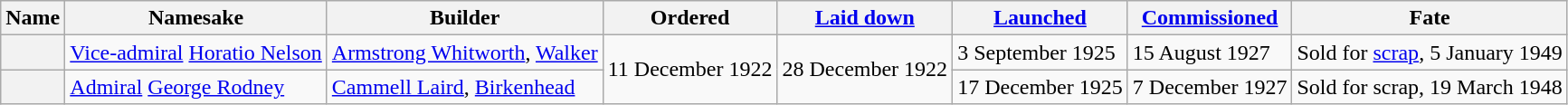<table class="wikitable plainrowheaders">
<tr>
<th scope="col">Name</th>
<th scope="col">Namesake</th>
<th scope="col">Builder</th>
<th scope="col">Ordered</th>
<th scope="col"><a href='#'>Laid down</a></th>
<th scope="col"><a href='#'>Launched</a></th>
<th scope="col"><a href='#'>Commissioned</a></th>
<th>Fate</th>
</tr>
<tr>
<th scope="row"></th>
<td><a href='#'>Vice-admiral</a> <a href='#'>Horatio Nelson</a></td>
<td><a href='#'>Armstrong Whitworth</a>, <a href='#'>Walker</a></td>
<td rowspan=2>11 December 1922</td>
<td rowspan=2>28 December 1922</td>
<td>3 September 1925</td>
<td>15 August 1927</td>
<td>Sold for <a href='#'>scrap</a>, 5 January 1949</td>
</tr>
<tr>
<th scope="row"></th>
<td><a href='#'>Admiral</a> <a href='#'>George Rodney</a></td>
<td><a href='#'>Cammell Laird</a>, <a href='#'>Birkenhead</a></td>
<td>17 December 1925</td>
<td>7 December 1927</td>
<td>Sold for scrap, 19 March 1948</td>
</tr>
</table>
